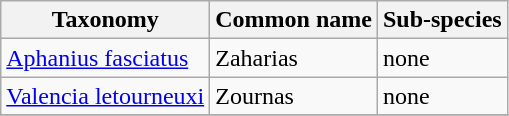<table class="wikitable">
<tr>
<th>Taxonomy</th>
<th>Common name</th>
<th>Sub-species</th>
</tr>
<tr>
<td><a href='#'>Aphanius fasciatus</a></td>
<td>Zaharias</td>
<td>none</td>
</tr>
<tr>
<td><a href='#'>Valencia letourneuxi</a></td>
<td>Zournas</td>
<td>none</td>
</tr>
<tr>
</tr>
</table>
